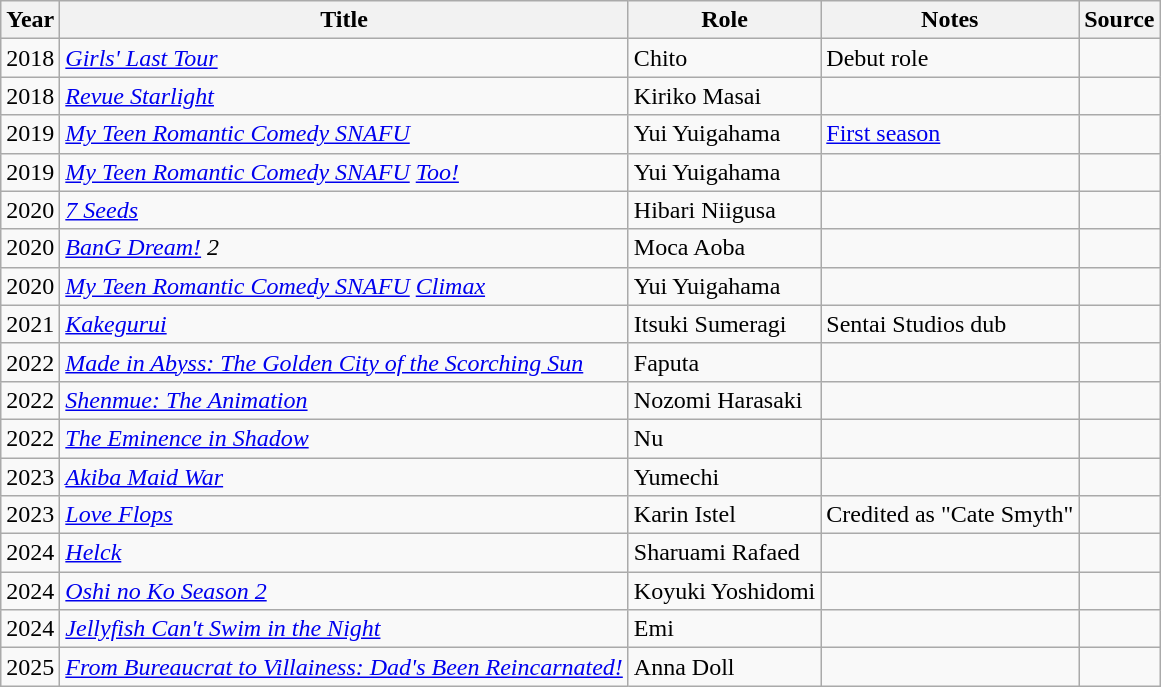<table class="wikitable sortable plainrowheaders">
<tr>
<th>Year</th>
<th>Title</th>
<th>Role</th>
<th class="unsortable">Notes</th>
<th class="unsortable">Source</th>
</tr>
<tr>
<td>2018</td>
<td><em><a href='#'>Girls' Last Tour</a></em></td>
<td>Chito</td>
<td>Debut role</td>
</tr>
<tr>
<td>2018</td>
<td><em><a href='#'>Revue Starlight</a></em></td>
<td>Kiriko Masai</td>
<td></td>
<td></td>
</tr>
<tr>
<td>2019</td>
<td><em><a href='#'>My Teen Romantic Comedy SNAFU</a></em></td>
<td>Yui Yuigahama</td>
<td><a href='#'>First season</a></td>
<td></td>
</tr>
<tr>
<td>2019</td>
<td><em><a href='#'>My Teen Romantic Comedy SNAFU</a> <a href='#'>Too!</a></em></td>
<td>Yui Yuigahama</td>
<td></td>
<td></td>
</tr>
<tr>
<td>2020</td>
<td><em><a href='#'>7 Seeds</a></em></td>
<td>Hibari Niigusa</td>
<td></td>
</tr>
<tr>
<td>2020</td>
<td><em><a href='#'>BanG Dream!</a> 2</em></td>
<td>Moca Aoba</td>
<td></td>
<td></td>
</tr>
<tr>
<td>2020</td>
<td><em><a href='#'>My Teen Romantic Comedy SNAFU</a> <a href='#'>Climax</a></em></td>
<td>Yui Yuigahama</td>
<td></td>
<td></td>
</tr>
<tr>
<td>2021</td>
<td><em><a href='#'>Kakegurui</a></em></td>
<td>Itsuki Sumeragi</td>
<td>Sentai Studios dub</td>
<td></td>
</tr>
<tr>
<td>2022</td>
<td><em><a href='#'>Made in Abyss: The Golden City of the Scorching Sun</a></em></td>
<td>Faputa</td>
<td></td>
<td></td>
</tr>
<tr>
<td>2022</td>
<td><em><a href='#'>Shenmue: The Animation</a></em></td>
<td>Nozomi Harasaki</td>
<td></td>
<td></td>
</tr>
<tr>
<td>2022</td>
<td><em><a href='#'>The Eminence in Shadow</a></em></td>
<td>Nu</td>
<td></td>
<td></td>
</tr>
<tr>
<td>2023</td>
<td><em><a href='#'>Akiba Maid War</a></em></td>
<td>Yumechi</td>
<td></td>
<td></td>
</tr>
<tr>
<td>2023</td>
<td><em><a href='#'>Love Flops</a></em></td>
<td>Karin Istel</td>
<td>Credited as "Cate Smyth"</td>
<td></td>
</tr>
<tr>
<td>2024</td>
<td><em><a href='#'>Helck</a></em></td>
<td>Sharuami Rafaed</td>
<td></td>
<td></td>
</tr>
<tr>
<td>2024</td>
<td><em><a href='#'>Oshi no Ko Season 2</a></em></td>
<td>Koyuki Yoshidomi</td>
<td></td>
<td></td>
</tr>
<tr>
<td>2024</td>
<td><em><a href='#'>Jellyfish Can't Swim in the Night</a></em></td>
<td>Emi</td>
<td></td>
<td></td>
</tr>
<tr>
<td>2025</td>
<td><em><a href='#'>From Bureaucrat to Villainess: Dad's Been Reincarnated!</a></em></td>
<td>Anna Doll</td>
<td></td>
<td></td>
</tr>
</table>
